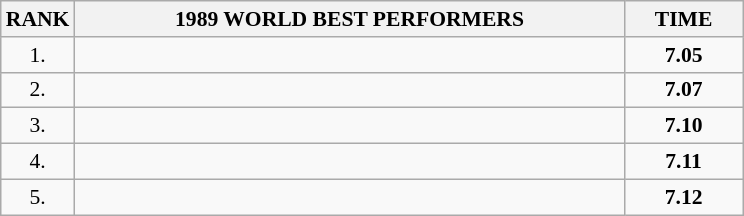<table class="wikitable" style="border-collapse: collapse; font-size: 90%;">
<tr>
<th>RANK</th>
<th align="center" style="width: 25em">1989 WORLD BEST PERFORMERS</th>
<th align="center" style="width: 5em">TIME</th>
</tr>
<tr>
<td align="center">1.</td>
<td></td>
<td align="center"><strong>7.05</strong></td>
</tr>
<tr>
<td align="center">2.</td>
<td></td>
<td align="center"><strong>7.07</strong></td>
</tr>
<tr>
<td align="center">3.</td>
<td></td>
<td align="center"><strong>7.10</strong></td>
</tr>
<tr>
<td align="center">4.</td>
<td></td>
<td align="center"><strong>7.11</strong></td>
</tr>
<tr>
<td align="center">5.</td>
<td></td>
<td align="center"><strong>7.12</strong></td>
</tr>
</table>
